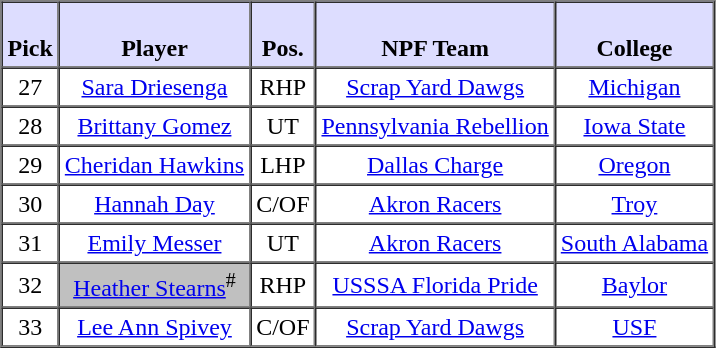<table style="text-align: center" border="1" cellpadding="3" cellspacing="0">
<tr>
<th style="background:#ddf;"><br>Pick</th>
<th style="background:#ddf;"><br>Player</th>
<th style="background:#ddf;"><br>Pos.</th>
<th style="background:#ddf;"><br>NPF Team</th>
<th style="background:#ddf;"><br>College</th>
</tr>
<tr>
<td>27</td>
<td><a href='#'>Sara Driesenga</a></td>
<td>RHP</td>
<td><a href='#'>Scrap Yard Dawgs</a></td>
<td><a href='#'>Michigan</a></td>
</tr>
<tr>
<td>28</td>
<td><a href='#'>Brittany Gomez</a></td>
<td>UT</td>
<td><a href='#'>Pennsylvania Rebellion</a></td>
<td><a href='#'>Iowa State</a></td>
</tr>
<tr>
<td>29</td>
<td><a href='#'>Cheridan Hawkins</a></td>
<td>LHP</td>
<td><a href='#'>Dallas Charge</a></td>
<td><a href='#'>Oregon</a></td>
</tr>
<tr>
<td>30</td>
<td><a href='#'>Hannah Day</a></td>
<td>C/OF</td>
<td><a href='#'>Akron Racers</a></td>
<td><a href='#'>Troy</a></td>
</tr>
<tr>
<td>31</td>
<td><a href='#'>Emily Messer</a></td>
<td>UT</td>
<td><a href='#'>Akron Racers</a></td>
<td><a href='#'>South Alabama</a></td>
</tr>
<tr>
<td>32</td>
<td style="background:#C0C0C0;"><a href='#'>Heather Stearns</a><sup>#</sup></td>
<td>RHP</td>
<td><a href='#'>USSSA Florida Pride</a></td>
<td><a href='#'>Baylor</a></td>
</tr>
<tr>
<td>33</td>
<td><a href='#'>Lee Ann Spivey</a></td>
<td>C/OF</td>
<td><a href='#'>Scrap Yard Dawgs</a></td>
<td><a href='#'>USF</a></td>
</tr>
</table>
